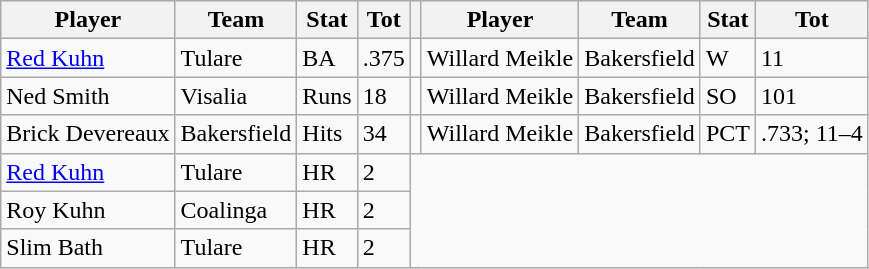<table class="wikitable">
<tr>
<th>Player</th>
<th>Team</th>
<th>Stat</th>
<th>Tot</th>
<th></th>
<th>Player</th>
<th>Team</th>
<th>Stat</th>
<th>Tot</th>
</tr>
<tr>
<td><a href='#'>Red Kuhn</a></td>
<td>Tulare</td>
<td>BA</td>
<td>.375</td>
<td></td>
<td>Willard Meikle</td>
<td>Bakersfield</td>
<td>W</td>
<td>11</td>
</tr>
<tr>
<td>Ned Smith</td>
<td>Visalia</td>
<td>Runs</td>
<td>18</td>
<td></td>
<td>Willard Meikle</td>
<td>Bakersfield</td>
<td>SO</td>
<td>101</td>
</tr>
<tr>
<td>Brick Devereaux</td>
<td>Bakersfield</td>
<td>Hits</td>
<td>34</td>
<td></td>
<td>Willard Meikle</td>
<td>Bakersfield</td>
<td>PCT</td>
<td>.733; 11–4</td>
</tr>
<tr>
<td><a href='#'>Red Kuhn</a></td>
<td>Tulare</td>
<td>HR</td>
<td>2</td>
</tr>
<tr>
<td>Roy Kuhn</td>
<td>Coalinga</td>
<td>HR</td>
<td>2</td>
</tr>
<tr>
<td>Slim Bath</td>
<td>Tulare</td>
<td>HR</td>
<td>2</td>
</tr>
</table>
